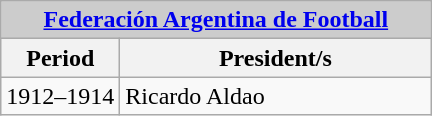<table class="wikitable">
<tr>
<td colspan=2 style="background:#cccccc; text-align:center;"><strong><a href='#'>Federación Argentina de Football</a></strong></td>
</tr>
<tr>
<th width= px>Period</th>
<th width=200px>President/s</th>
</tr>
<tr>
<td>1912–1914</td>
<td>Ricardo Aldao</td>
</tr>
</table>
